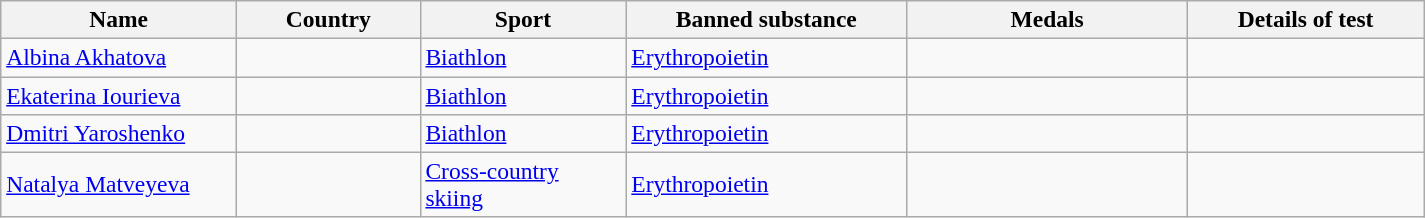<table class="wikitable"  style="font-size:98%; font-size:98%;">
<tr>
<th style="width:150px;">Name</th>
<th style="width:115px;">Country</th>
<th style="width:130px;">Sport</th>
<th style="width:180px;">Banned substance</th>
<th style="width:180px;">Medals</th>
<th style="width:150px;">Details of test</th>
</tr>
<tr>
<td><a href='#'>Albina Akhatova</a></td>
<td></td>
<td><a href='#'>Biathlon</a></td>
<td><a href='#'>Erythropoietin</a></td>
<td></td>
<td></td>
</tr>
<tr>
<td><a href='#'>Ekaterina Iourieva</a></td>
<td></td>
<td><a href='#'>Biathlon</a></td>
<td><a href='#'>Erythropoietin</a></td>
<td></td>
<td></td>
</tr>
<tr>
<td><a href='#'>Dmitri Yaroshenko</a></td>
<td></td>
<td><a href='#'>Biathlon</a></td>
<td><a href='#'>Erythropoietin</a></td>
<td></td>
<td></td>
</tr>
<tr>
<td><a href='#'>Natalya Matveyeva</a></td>
<td></td>
<td><a href='#'>Cross-country skiing</a></td>
<td><a href='#'>Erythropoietin</a></td>
<td></td>
<td></td>
</tr>
</table>
